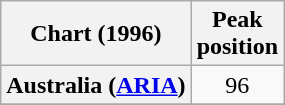<table class="wikitable sortable plainrowheaders">
<tr>
<th scope="col">Chart (1996)</th>
<th scope="col">Peak<br>position</th>
</tr>
<tr>
<th scope="row">Australia (<a href='#'>ARIA</a>)</th>
<td align="center">96</td>
</tr>
<tr>
</tr>
<tr>
</tr>
<tr>
</tr>
<tr>
</tr>
<tr>
</tr>
</table>
